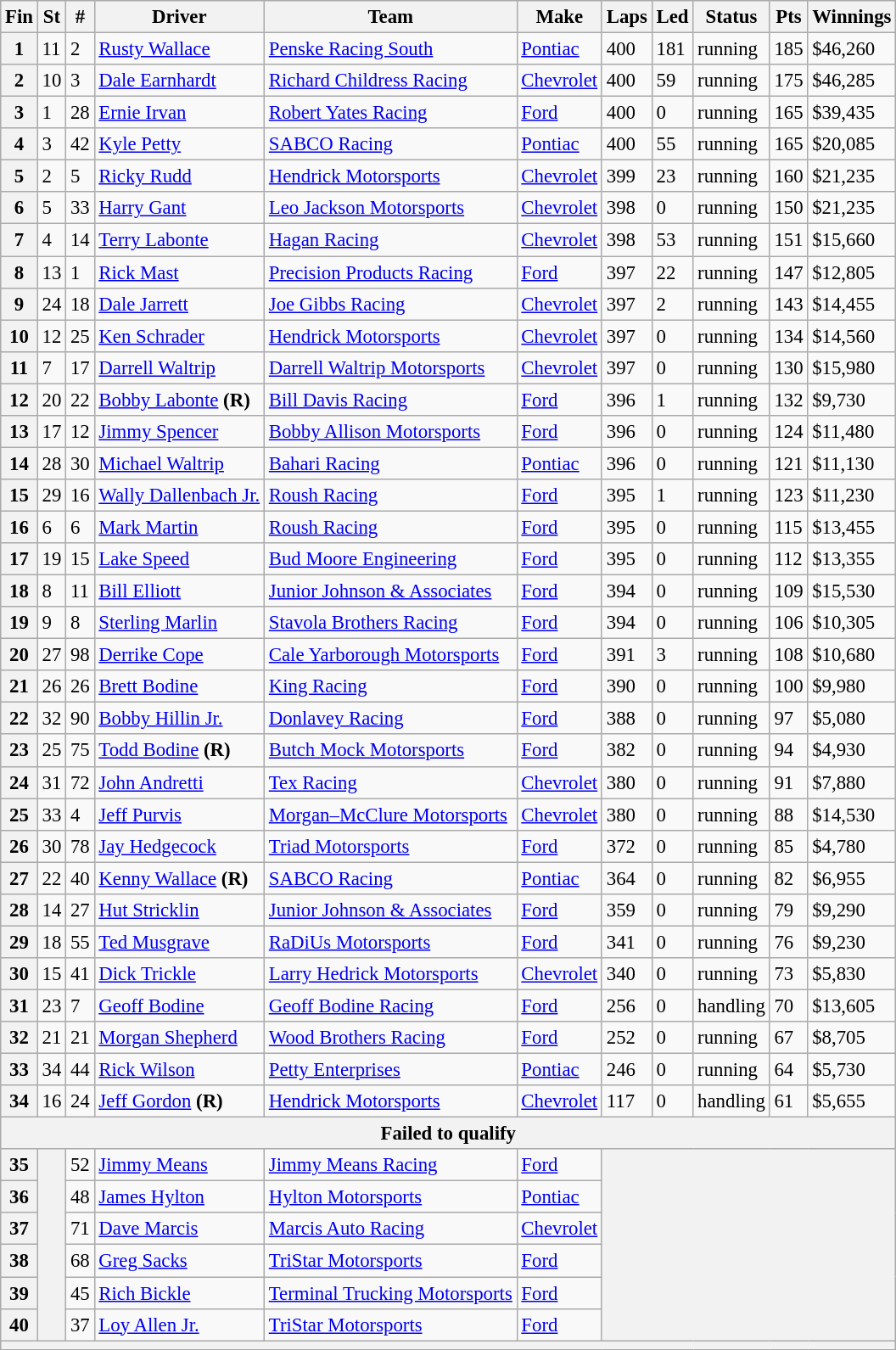<table class="wikitable" style="font-size:95%">
<tr>
<th>Fin</th>
<th>St</th>
<th>#</th>
<th>Driver</th>
<th>Team</th>
<th>Make</th>
<th>Laps</th>
<th>Led</th>
<th>Status</th>
<th>Pts</th>
<th>Winnings</th>
</tr>
<tr>
<th>1</th>
<td>11</td>
<td>2</td>
<td><a href='#'>Rusty Wallace</a></td>
<td><a href='#'>Penske Racing South</a></td>
<td><a href='#'>Pontiac</a></td>
<td>400</td>
<td>181</td>
<td>running</td>
<td>185</td>
<td>$46,260</td>
</tr>
<tr>
<th>2</th>
<td>10</td>
<td>3</td>
<td><a href='#'>Dale Earnhardt</a></td>
<td><a href='#'>Richard Childress Racing</a></td>
<td><a href='#'>Chevrolet</a></td>
<td>400</td>
<td>59</td>
<td>running</td>
<td>175</td>
<td>$46,285</td>
</tr>
<tr>
<th>3</th>
<td>1</td>
<td>28</td>
<td><a href='#'>Ernie Irvan</a></td>
<td><a href='#'>Robert Yates Racing</a></td>
<td><a href='#'>Ford</a></td>
<td>400</td>
<td>0</td>
<td>running</td>
<td>165</td>
<td>$39,435</td>
</tr>
<tr>
<th>4</th>
<td>3</td>
<td>42</td>
<td><a href='#'>Kyle Petty</a></td>
<td><a href='#'>SABCO Racing</a></td>
<td><a href='#'>Pontiac</a></td>
<td>400</td>
<td>55</td>
<td>running</td>
<td>165</td>
<td>$20,085</td>
</tr>
<tr>
<th>5</th>
<td>2</td>
<td>5</td>
<td><a href='#'>Ricky Rudd</a></td>
<td><a href='#'>Hendrick Motorsports</a></td>
<td><a href='#'>Chevrolet</a></td>
<td>399</td>
<td>23</td>
<td>running</td>
<td>160</td>
<td>$21,235</td>
</tr>
<tr>
<th>6</th>
<td>5</td>
<td>33</td>
<td><a href='#'>Harry Gant</a></td>
<td><a href='#'>Leo Jackson Motorsports</a></td>
<td><a href='#'>Chevrolet</a></td>
<td>398</td>
<td>0</td>
<td>running</td>
<td>150</td>
<td>$21,235</td>
</tr>
<tr>
<th>7</th>
<td>4</td>
<td>14</td>
<td><a href='#'>Terry Labonte</a></td>
<td><a href='#'>Hagan Racing</a></td>
<td><a href='#'>Chevrolet</a></td>
<td>398</td>
<td>53</td>
<td>running</td>
<td>151</td>
<td>$15,660</td>
</tr>
<tr>
<th>8</th>
<td>13</td>
<td>1</td>
<td><a href='#'>Rick Mast</a></td>
<td><a href='#'>Precision Products Racing</a></td>
<td><a href='#'>Ford</a></td>
<td>397</td>
<td>22</td>
<td>running</td>
<td>147</td>
<td>$12,805</td>
</tr>
<tr>
<th>9</th>
<td>24</td>
<td>18</td>
<td><a href='#'>Dale Jarrett</a></td>
<td><a href='#'>Joe Gibbs Racing</a></td>
<td><a href='#'>Chevrolet</a></td>
<td>397</td>
<td>2</td>
<td>running</td>
<td>143</td>
<td>$14,455</td>
</tr>
<tr>
<th>10</th>
<td>12</td>
<td>25</td>
<td><a href='#'>Ken Schrader</a></td>
<td><a href='#'>Hendrick Motorsports</a></td>
<td><a href='#'>Chevrolet</a></td>
<td>397</td>
<td>0</td>
<td>running</td>
<td>134</td>
<td>$14,560</td>
</tr>
<tr>
<th>11</th>
<td>7</td>
<td>17</td>
<td><a href='#'>Darrell Waltrip</a></td>
<td><a href='#'>Darrell Waltrip Motorsports</a></td>
<td><a href='#'>Chevrolet</a></td>
<td>397</td>
<td>0</td>
<td>running</td>
<td>130</td>
<td>$15,980</td>
</tr>
<tr>
<th>12</th>
<td>20</td>
<td>22</td>
<td><a href='#'>Bobby Labonte</a> <strong>(R)</strong></td>
<td><a href='#'>Bill Davis Racing</a></td>
<td><a href='#'>Ford</a></td>
<td>396</td>
<td>1</td>
<td>running</td>
<td>132</td>
<td>$9,730</td>
</tr>
<tr>
<th>13</th>
<td>17</td>
<td>12</td>
<td><a href='#'>Jimmy Spencer</a></td>
<td><a href='#'>Bobby Allison Motorsports</a></td>
<td><a href='#'>Ford</a></td>
<td>396</td>
<td>0</td>
<td>running</td>
<td>124</td>
<td>$11,480</td>
</tr>
<tr>
<th>14</th>
<td>28</td>
<td>30</td>
<td><a href='#'>Michael Waltrip</a></td>
<td><a href='#'>Bahari Racing</a></td>
<td><a href='#'>Pontiac</a></td>
<td>396</td>
<td>0</td>
<td>running</td>
<td>121</td>
<td>$11,130</td>
</tr>
<tr>
<th>15</th>
<td>29</td>
<td>16</td>
<td><a href='#'>Wally Dallenbach Jr.</a></td>
<td><a href='#'>Roush Racing</a></td>
<td><a href='#'>Ford</a></td>
<td>395</td>
<td>1</td>
<td>running</td>
<td>123</td>
<td>$11,230</td>
</tr>
<tr>
<th>16</th>
<td>6</td>
<td>6</td>
<td><a href='#'>Mark Martin</a></td>
<td><a href='#'>Roush Racing</a></td>
<td><a href='#'>Ford</a></td>
<td>395</td>
<td>0</td>
<td>running</td>
<td>115</td>
<td>$13,455</td>
</tr>
<tr>
<th>17</th>
<td>19</td>
<td>15</td>
<td><a href='#'>Lake Speed</a></td>
<td><a href='#'>Bud Moore Engineering</a></td>
<td><a href='#'>Ford</a></td>
<td>395</td>
<td>0</td>
<td>running</td>
<td>112</td>
<td>$13,355</td>
</tr>
<tr>
<th>18</th>
<td>8</td>
<td>11</td>
<td><a href='#'>Bill Elliott</a></td>
<td><a href='#'>Junior Johnson & Associates</a></td>
<td><a href='#'>Ford</a></td>
<td>394</td>
<td>0</td>
<td>running</td>
<td>109</td>
<td>$15,530</td>
</tr>
<tr>
<th>19</th>
<td>9</td>
<td>8</td>
<td><a href='#'>Sterling Marlin</a></td>
<td><a href='#'>Stavola Brothers Racing</a></td>
<td><a href='#'>Ford</a></td>
<td>394</td>
<td>0</td>
<td>running</td>
<td>106</td>
<td>$10,305</td>
</tr>
<tr>
<th>20</th>
<td>27</td>
<td>98</td>
<td><a href='#'>Derrike Cope</a></td>
<td><a href='#'>Cale Yarborough Motorsports</a></td>
<td><a href='#'>Ford</a></td>
<td>391</td>
<td>3</td>
<td>running</td>
<td>108</td>
<td>$10,680</td>
</tr>
<tr>
<th>21</th>
<td>26</td>
<td>26</td>
<td><a href='#'>Brett Bodine</a></td>
<td><a href='#'>King Racing</a></td>
<td><a href='#'>Ford</a></td>
<td>390</td>
<td>0</td>
<td>running</td>
<td>100</td>
<td>$9,980</td>
</tr>
<tr>
<th>22</th>
<td>32</td>
<td>90</td>
<td><a href='#'>Bobby Hillin Jr.</a></td>
<td><a href='#'>Donlavey Racing</a></td>
<td><a href='#'>Ford</a></td>
<td>388</td>
<td>0</td>
<td>running</td>
<td>97</td>
<td>$5,080</td>
</tr>
<tr>
<th>23</th>
<td>25</td>
<td>75</td>
<td><a href='#'>Todd Bodine</a> <strong>(R)</strong></td>
<td><a href='#'>Butch Mock Motorsports</a></td>
<td><a href='#'>Ford</a></td>
<td>382</td>
<td>0</td>
<td>running</td>
<td>94</td>
<td>$4,930</td>
</tr>
<tr>
<th>24</th>
<td>31</td>
<td>72</td>
<td><a href='#'>John Andretti</a></td>
<td><a href='#'>Tex Racing</a></td>
<td><a href='#'>Chevrolet</a></td>
<td>380</td>
<td>0</td>
<td>running</td>
<td>91</td>
<td>$7,880</td>
</tr>
<tr>
<th>25</th>
<td>33</td>
<td>4</td>
<td><a href='#'>Jeff Purvis</a></td>
<td><a href='#'>Morgan–McClure Motorsports</a></td>
<td><a href='#'>Chevrolet</a></td>
<td>380</td>
<td>0</td>
<td>running</td>
<td>88</td>
<td>$14,530</td>
</tr>
<tr>
<th>26</th>
<td>30</td>
<td>78</td>
<td><a href='#'>Jay Hedgecock</a></td>
<td><a href='#'>Triad Motorsports</a></td>
<td><a href='#'>Ford</a></td>
<td>372</td>
<td>0</td>
<td>running</td>
<td>85</td>
<td>$4,780</td>
</tr>
<tr>
<th>27</th>
<td>22</td>
<td>40</td>
<td><a href='#'>Kenny Wallace</a> <strong>(R)</strong></td>
<td><a href='#'>SABCO Racing</a></td>
<td><a href='#'>Pontiac</a></td>
<td>364</td>
<td>0</td>
<td>running</td>
<td>82</td>
<td>$6,955</td>
</tr>
<tr>
<th>28</th>
<td>14</td>
<td>27</td>
<td><a href='#'>Hut Stricklin</a></td>
<td><a href='#'>Junior Johnson & Associates</a></td>
<td><a href='#'>Ford</a></td>
<td>359</td>
<td>0</td>
<td>running</td>
<td>79</td>
<td>$9,290</td>
</tr>
<tr>
<th>29</th>
<td>18</td>
<td>55</td>
<td><a href='#'>Ted Musgrave</a></td>
<td><a href='#'>RaDiUs Motorsports</a></td>
<td><a href='#'>Ford</a></td>
<td>341</td>
<td>0</td>
<td>running</td>
<td>76</td>
<td>$9,230</td>
</tr>
<tr>
<th>30</th>
<td>15</td>
<td>41</td>
<td><a href='#'>Dick Trickle</a></td>
<td><a href='#'>Larry Hedrick Motorsports</a></td>
<td><a href='#'>Chevrolet</a></td>
<td>340</td>
<td>0</td>
<td>running</td>
<td>73</td>
<td>$5,830</td>
</tr>
<tr>
<th>31</th>
<td>23</td>
<td>7</td>
<td><a href='#'>Geoff Bodine</a></td>
<td><a href='#'>Geoff Bodine Racing</a></td>
<td><a href='#'>Ford</a></td>
<td>256</td>
<td>0</td>
<td>handling</td>
<td>70</td>
<td>$13,605</td>
</tr>
<tr>
<th>32</th>
<td>21</td>
<td>21</td>
<td><a href='#'>Morgan Shepherd</a></td>
<td><a href='#'>Wood Brothers Racing</a></td>
<td><a href='#'>Ford</a></td>
<td>252</td>
<td>0</td>
<td>running</td>
<td>67</td>
<td>$8,705</td>
</tr>
<tr>
<th>33</th>
<td>34</td>
<td>44</td>
<td><a href='#'>Rick Wilson</a></td>
<td><a href='#'>Petty Enterprises</a></td>
<td><a href='#'>Pontiac</a></td>
<td>246</td>
<td>0</td>
<td>running</td>
<td>64</td>
<td>$5,730</td>
</tr>
<tr>
<th>34</th>
<td>16</td>
<td>24</td>
<td><a href='#'>Jeff Gordon</a> <strong>(R)</strong></td>
<td><a href='#'>Hendrick Motorsports</a></td>
<td><a href='#'>Chevrolet</a></td>
<td>117</td>
<td>0</td>
<td>handling</td>
<td>61</td>
<td>$5,655</td>
</tr>
<tr>
<th colspan="11">Failed to qualify</th>
</tr>
<tr>
<th>35</th>
<th rowspan="6"></th>
<td>52</td>
<td><a href='#'>Jimmy Means</a></td>
<td><a href='#'>Jimmy Means Racing</a></td>
<td><a href='#'>Ford</a></td>
<th colspan="5" rowspan="6"></th>
</tr>
<tr>
<th>36</th>
<td>48</td>
<td><a href='#'>James Hylton</a></td>
<td><a href='#'>Hylton Motorsports</a></td>
<td><a href='#'>Pontiac</a></td>
</tr>
<tr>
<th>37</th>
<td>71</td>
<td><a href='#'>Dave Marcis</a></td>
<td><a href='#'>Marcis Auto Racing</a></td>
<td><a href='#'>Chevrolet</a></td>
</tr>
<tr>
<th>38</th>
<td>68</td>
<td><a href='#'>Greg Sacks</a></td>
<td><a href='#'>TriStar Motorsports</a></td>
<td><a href='#'>Ford</a></td>
</tr>
<tr>
<th>39</th>
<td>45</td>
<td><a href='#'>Rich Bickle</a></td>
<td><a href='#'>Terminal Trucking Motorsports</a></td>
<td><a href='#'>Ford</a></td>
</tr>
<tr>
<th>40</th>
<td>37</td>
<td><a href='#'>Loy Allen Jr.</a></td>
<td><a href='#'>TriStar Motorsports</a></td>
<td><a href='#'>Ford</a></td>
</tr>
<tr>
<th colspan="11"></th>
</tr>
</table>
